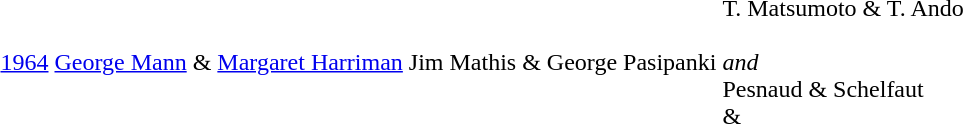<table>
<tr>
<td><a href='#'>1964</a></td>
<td><a href='#'>George Mann</a> & <a href='#'>Margaret Harriman</a><br></td>
<td>Jim Mathis & George Pasipanki<br></td>
<td>T. Matsumoto & T. Ando<br><br><em>and</em><br>Pesnaud & Schelfaut<br> & </td>
</tr>
</table>
